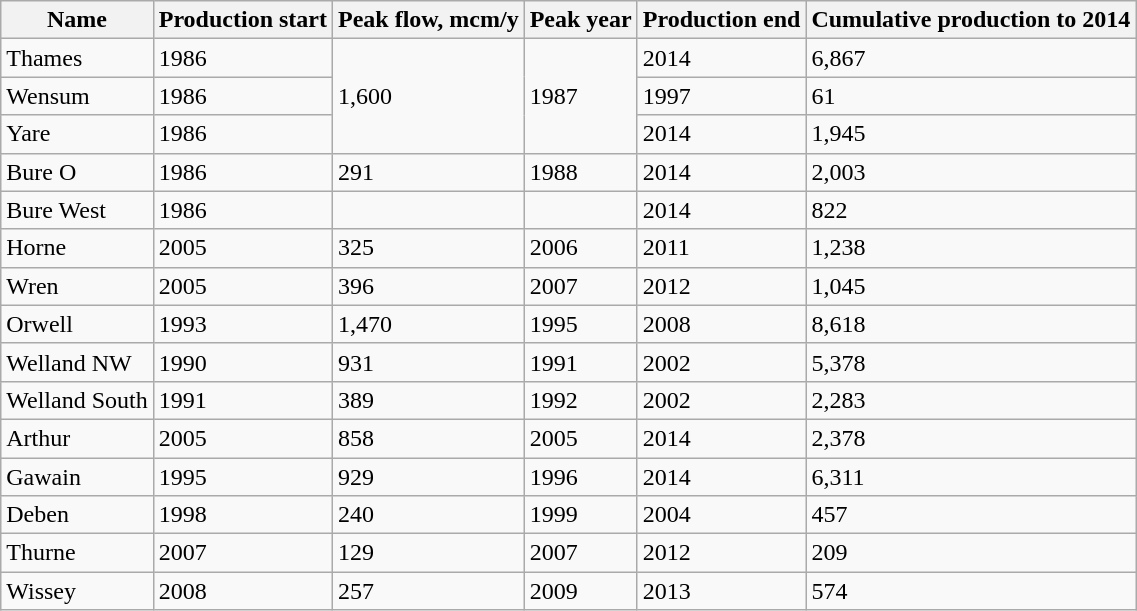<table class="wikitable">
<tr>
<th>Name</th>
<th>Production start</th>
<th>Peak flow, mcm/y</th>
<th>Peak year</th>
<th>Production end</th>
<th>Cumulative production to 2014</th>
</tr>
<tr>
<td>Thames</td>
<td>1986</td>
<td rowspan="3">1,600</td>
<td rowspan="3">1987</td>
<td>2014</td>
<td>6,867</td>
</tr>
<tr>
<td>Wensum</td>
<td>1986</td>
<td>1997</td>
<td>61</td>
</tr>
<tr>
<td>Yare</td>
<td>1986</td>
<td>2014</td>
<td>1,945</td>
</tr>
<tr>
<td>Bure O</td>
<td>1986</td>
<td>291</td>
<td>1988</td>
<td>2014</td>
<td>2,003</td>
</tr>
<tr>
<td>Bure West</td>
<td>1986</td>
<td></td>
<td></td>
<td>2014</td>
<td>822</td>
</tr>
<tr>
<td>Horne</td>
<td>2005</td>
<td>325</td>
<td>2006</td>
<td>2011</td>
<td>1,238</td>
</tr>
<tr>
<td>Wren</td>
<td>2005</td>
<td>396</td>
<td>2007</td>
<td>2012</td>
<td>1,045</td>
</tr>
<tr>
<td>Orwell</td>
<td>1993</td>
<td>1,470</td>
<td>1995</td>
<td>2008</td>
<td>8,618</td>
</tr>
<tr>
<td>Welland NW</td>
<td>1990</td>
<td>931</td>
<td>1991</td>
<td>2002</td>
<td>5,378</td>
</tr>
<tr>
<td>Welland South</td>
<td>1991</td>
<td>389</td>
<td>1992</td>
<td>2002</td>
<td>2,283</td>
</tr>
<tr>
<td>Arthur</td>
<td>2005</td>
<td>858</td>
<td>2005</td>
<td>2014</td>
<td>2,378</td>
</tr>
<tr>
<td>Gawain</td>
<td>1995</td>
<td>929</td>
<td>1996</td>
<td>2014</td>
<td>6,311</td>
</tr>
<tr>
<td>Deben</td>
<td>1998</td>
<td>240</td>
<td>1999</td>
<td>2004</td>
<td>457</td>
</tr>
<tr>
<td>Thurne</td>
<td>2007</td>
<td>129</td>
<td>2007</td>
<td>2012</td>
<td>209</td>
</tr>
<tr>
<td>Wissey</td>
<td>2008</td>
<td>257</td>
<td>2009</td>
<td>2013</td>
<td>574</td>
</tr>
</table>
